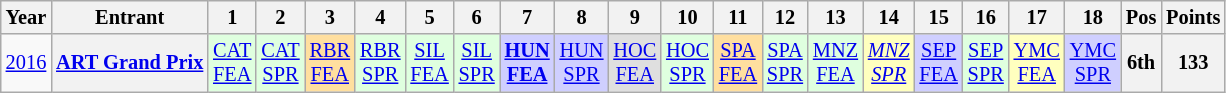<table class="wikitable" style="text-align:center; font-size:85%">
<tr>
<th>Year</th>
<th>Entrant</th>
<th>1</th>
<th>2</th>
<th>3</th>
<th>4</th>
<th>5</th>
<th>6</th>
<th>7</th>
<th>8</th>
<th>9</th>
<th>10</th>
<th>11</th>
<th>12</th>
<th>13</th>
<th>14</th>
<th>15</th>
<th>16</th>
<th>17</th>
<th>18</th>
<th>Pos</th>
<th>Points</th>
</tr>
<tr>
<td><a href='#'>2016</a></td>
<th nowrap><a href='#'>ART Grand Prix</a></th>
<td style="background:#DFFFDF"><a href='#'>CAT<br>FEA</a><br></td>
<td style="background:#DFFFDF"><a href='#'>CAT<br>SPR</a><br></td>
<td style="background:#FFDF9F"><a href='#'>RBR<br>FEA</a><br></td>
<td style="background:#DFFFDF"><a href='#'>RBR<br>SPR</a><br></td>
<td style="background:#DFFFDF"><a href='#'>SIL<br>FEA</a><br></td>
<td style="background:#DFFFDF"><a href='#'>SIL<br>SPR</a><br></td>
<td style="background:#CFCFFF"><strong><a href='#'>HUN<br>FEA</a></strong><br></td>
<td style="background:#CFCFFF"><a href='#'>HUN<br>SPR</a><br></td>
<td style="background:#dfdfdf"><a href='#'>HOC<br>FEA</a><br></td>
<td style="background:#DFFFDF"><a href='#'>HOC<br>SPR</a><br></td>
<td style="background:#FFDF9F"><a href='#'>SPA<br>FEA</a><br></td>
<td style="background:#DFFFDF"><a href='#'>SPA<br>SPR</a><br></td>
<td style="background:#DFFFDF"><a href='#'>MNZ<br>FEA</a><br></td>
<td style="background:#FFFFBF"><em><a href='#'>MNZ<br>SPR</a></em><br></td>
<td style="background:#CFCFFF"><a href='#'>SEP<br>FEA</a><br></td>
<td style="background:#DFFFDF"><a href='#'>SEP<br>SPR</a><br></td>
<td style="background:#FFFFBF"><a href='#'>YMC<br>FEA</a><br></td>
<td style="background:#CFCFFF"><a href='#'>YMC<br>SPR</a><br></td>
<th>6th</th>
<th>133</th>
</tr>
</table>
